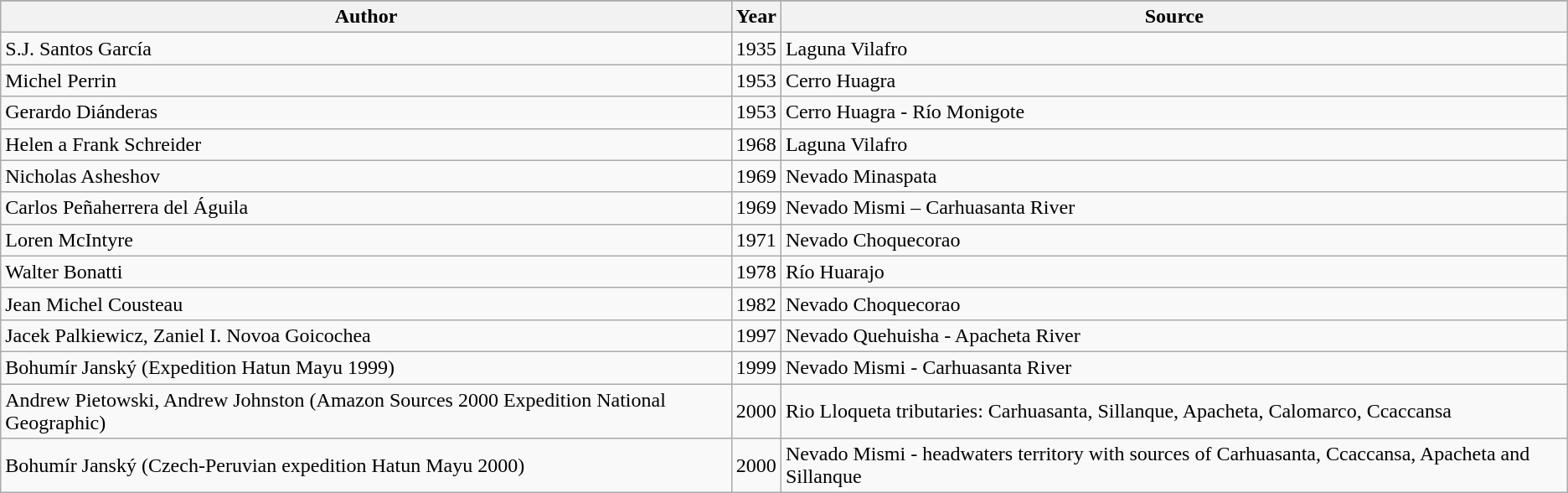<table class="wikitable" width="auto">
<tr>
</tr>
<tr>
<th>Author</th>
<th>Year</th>
<th>Source</th>
</tr>
<tr>
<td>S.J. Santos García</td>
<td>1935</td>
<td>Laguna Vilafro</td>
</tr>
<tr>
<td>Michel Perrin</td>
<td>1953</td>
<td>Cerro Huagra</td>
</tr>
<tr>
<td>Gerardo Diánderas</td>
<td>1953</td>
<td>Cerro Huagra - Río Monigote</td>
</tr>
<tr>
<td>Helen a Frank Schreider</td>
<td>1968</td>
<td>Laguna Vilafro</td>
</tr>
<tr>
<td>Nicholas Asheshov</td>
<td>1969</td>
<td>Nevado Minaspata</td>
</tr>
<tr>
<td>Carlos Peñaherrera del Águila</td>
<td>1969</td>
<td>Nevado Mismi – Carhuasanta River</td>
</tr>
<tr>
<td>Loren McIntyre</td>
<td>1971</td>
<td>Nevado Choquecorao</td>
</tr>
<tr>
<td>Walter Bonatti</td>
<td>1978</td>
<td>Río Huarajo</td>
</tr>
<tr>
<td>Jean Michel Cousteau</td>
<td>1982</td>
<td>Nevado Choquecorao</td>
</tr>
<tr>
<td>Jacek Palkiewicz, Zaniel I. Novoa Goicochea</td>
<td>1997</td>
<td>Nevado Quehuisha - Apacheta River</td>
</tr>
<tr>
<td>Bohumír Janský (Expedition Hatun Mayu 1999)</td>
<td>1999</td>
<td>Nevado Mismi - Carhuasanta River</td>
</tr>
<tr>
<td>Andrew Pietowski, Andrew Johnston (Amazon Sources 2000 Expedition National Geographic)</td>
<td>2000</td>
<td>Rio Lloqueta tributaries: Carhuasanta, Sillanque, Apacheta, Calomarco, Ccaccansa</td>
</tr>
<tr>
<td>Bohumír Janský (Czech-Peruvian expedition Hatun Mayu 2000)</td>
<td>2000</td>
<td>Nevado Mismi - headwaters territory with sources of Carhuasanta, Ccaccansa, Apacheta and Sillanque</td>
</tr>
</table>
